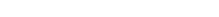<table style="width:22%; text-align:center;">
<tr style="color:white;">
<td style="background:"><strong>5</strong></td>
<td style="background:"><strong>3</strong></td>
</tr>
</table>
